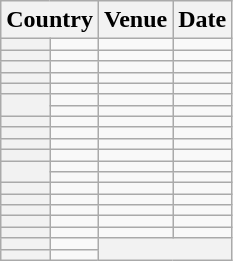<table class="wikitable mw-collapsible mw-collapsed" ! colspan="4" |Final Chapter World Tour>
<tr>
<th colspan="2">Country</th>
<th>Venue</th>
<th>Date</th>
</tr>
<tr>
<th></th>
<td></td>
<td></td>
<td></td>
</tr>
<tr>
<th></th>
<td></td>
<td></td>
<td></td>
</tr>
<tr>
<th></th>
<td></td>
<td></td>
<td></td>
</tr>
<tr>
<th></th>
<td></td>
<td></td>
<td></td>
</tr>
<tr>
<th></th>
<td></td>
<td></td>
<td></td>
</tr>
<tr>
<th rowspan="2"></th>
<td></td>
<td></td>
<td></td>
</tr>
<tr>
<td></td>
<td></td>
<td></td>
</tr>
<tr>
<th></th>
<td></td>
<td></td>
<td></td>
</tr>
<tr>
<th></th>
<td></td>
<td></td>
<td></td>
</tr>
<tr>
<th></th>
<td></td>
<td></td>
<td></td>
</tr>
<tr>
<th></th>
<td></td>
<td></td>
<td></td>
</tr>
<tr>
<th rowspan="2"></th>
<td></td>
<td></td>
<td></td>
</tr>
<tr>
<td></td>
<td></td>
<td></td>
</tr>
<tr>
<th></th>
<td></td>
<td></td>
<td></td>
</tr>
<tr>
<th></th>
<td></td>
<td></td>
<td></td>
</tr>
<tr>
<th></th>
<td></td>
<td></td>
<td></td>
</tr>
<tr>
<th></th>
<td></td>
<td></td>
<td></td>
</tr>
<tr>
<th></th>
<td></td>
<td></td>
<td></td>
</tr>
<tr>
<th></th>
<td></td>
<th colspan="2" rowspan="2"></th>
</tr>
<tr>
<th></th>
<td></td>
</tr>
</table>
